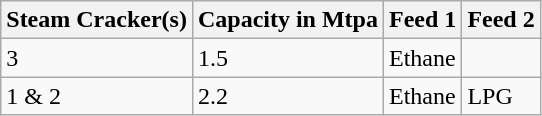<table class="wikitable">
<tr>
<th>Steam Cracker(s)</th>
<th>Capacity in Mtpa</th>
<th>Feed 1</th>
<th>Feed 2</th>
</tr>
<tr>
<td>3</td>
<td>1.5</td>
<td>Ethane</td>
<td></td>
</tr>
<tr>
<td>1 & 2</td>
<td>2.2</td>
<td>Ethane</td>
<td>LPG</td>
</tr>
</table>
